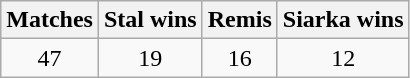<table class="wikitable">
<tr>
<th style="text-align:center">Matches</th>
<th style="text-align:center">Stal wins</th>
<th style="text-align:center">Remis</th>
<th style="text-align:center">Siarka wins</th>
</tr>
<tr>
<td style="text-align:center">47</td>
<td style="text-align:center">19</td>
<td style="text-align:center">16</td>
<td style="text-align:center">12</td>
</tr>
</table>
